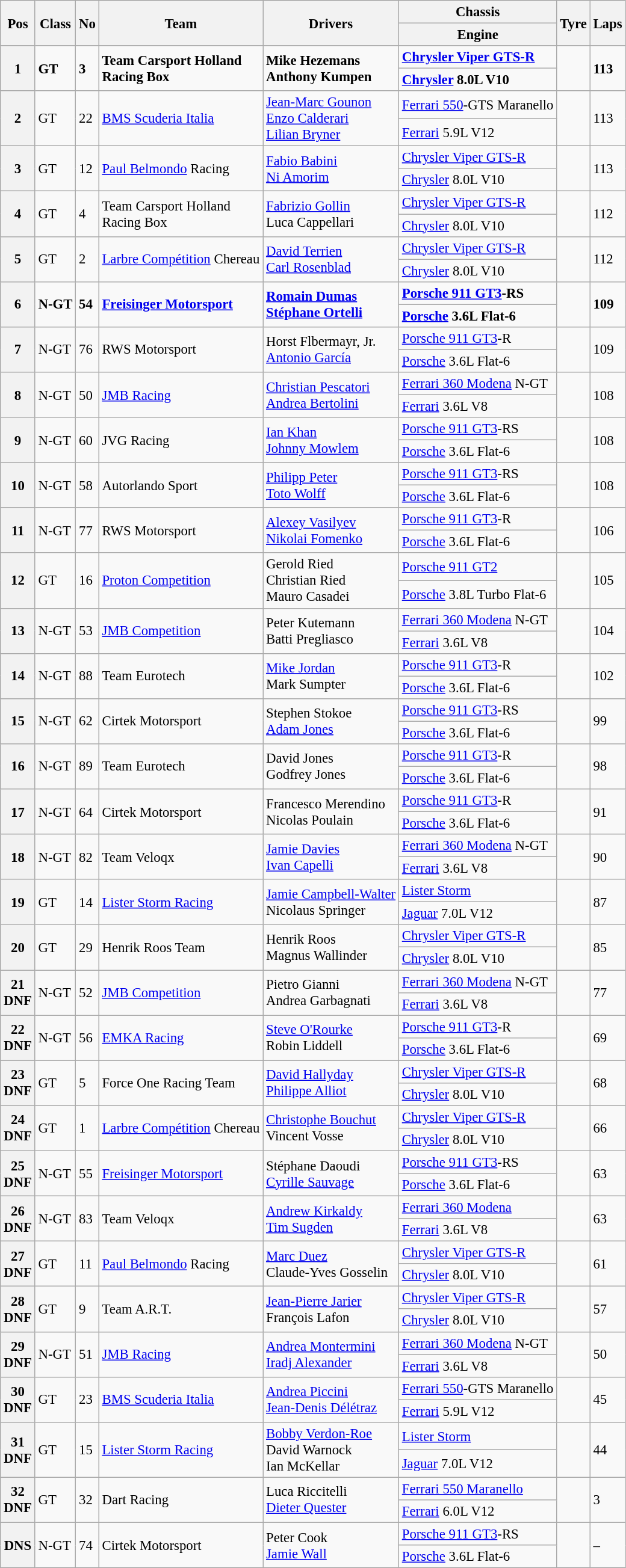<table class="wikitable" style="font-size: 95%;">
<tr>
<th rowspan=2>Pos</th>
<th rowspan=2>Class</th>
<th rowspan=2>No</th>
<th rowspan=2>Team</th>
<th rowspan=2>Drivers</th>
<th>Chassis</th>
<th rowspan=2>Tyre</th>
<th rowspan=2>Laps</th>
</tr>
<tr>
<th>Engine</th>
</tr>
<tr style="font-weight:bold">
<th rowspan=2>1</th>
<td rowspan=2>GT</td>
<td rowspan=2>3</td>
<td rowspan=2> Team Carsport Holland<br> Racing Box</td>
<td rowspan=2> Mike Hezemans<br> Anthony Kumpen</td>
<td><a href='#'>Chrysler Viper GTS-R</a></td>
<td rowspan=2></td>
<td rowspan=2>113</td>
</tr>
<tr style="font-weight:bold">
<td><a href='#'>Chrysler</a> 8.0L V10</td>
</tr>
<tr>
<th rowspan=2>2</th>
<td rowspan=2>GT</td>
<td rowspan=2>22</td>
<td rowspan=2> <a href='#'>BMS Scuderia Italia</a></td>
<td rowspan=2> <a href='#'>Jean-Marc Gounon</a><br> <a href='#'>Enzo Calderari</a><br> <a href='#'>Lilian Bryner</a></td>
<td><a href='#'>Ferrari 550</a>-GTS Maranello</td>
<td rowspan=2></td>
<td rowspan=2>113</td>
</tr>
<tr>
<td><a href='#'>Ferrari</a> 5.9L V12</td>
</tr>
<tr>
<th rowspan=2>3</th>
<td rowspan=2>GT</td>
<td rowspan=2>12</td>
<td rowspan=2> <a href='#'>Paul Belmondo</a> Racing</td>
<td rowspan=2> <a href='#'>Fabio Babini</a><br> <a href='#'>Ni Amorim</a></td>
<td><a href='#'>Chrysler Viper GTS-R</a></td>
<td rowspan=2></td>
<td rowspan=2>113</td>
</tr>
<tr>
<td><a href='#'>Chrysler</a> 8.0L V10</td>
</tr>
<tr>
<th rowspan=2>4</th>
<td rowspan=2>GT</td>
<td rowspan=2>4</td>
<td rowspan=2> Team Carsport Holland<br> Racing Box</td>
<td rowspan=2> <a href='#'>Fabrizio Gollin</a><br> Luca Cappellari</td>
<td><a href='#'>Chrysler Viper GTS-R</a></td>
<td rowspan=2></td>
<td rowspan=2>112</td>
</tr>
<tr>
<td><a href='#'>Chrysler</a> 8.0L V10</td>
</tr>
<tr>
<th rowspan=2>5</th>
<td rowspan=2>GT</td>
<td rowspan=2>2</td>
<td rowspan=2> <a href='#'>Larbre Compétition</a> Chereau</td>
<td rowspan=2> <a href='#'>David Terrien</a><br> <a href='#'>Carl Rosenblad</a></td>
<td><a href='#'>Chrysler Viper GTS-R</a></td>
<td rowspan=2></td>
<td rowspan=2>112</td>
</tr>
<tr>
<td><a href='#'>Chrysler</a> 8.0L V10</td>
</tr>
<tr style="font-weight:bold">
<th rowspan=2>6</th>
<td rowspan=2>N-GT</td>
<td rowspan=2>54</td>
<td rowspan=2> <a href='#'>Freisinger Motorsport</a></td>
<td rowspan=2> <a href='#'>Romain Dumas</a><br> <a href='#'>Stéphane Ortelli</a></td>
<td><a href='#'>Porsche 911 GT3</a>-RS</td>
<td rowspan=2></td>
<td rowspan=2>109</td>
</tr>
<tr style="font-weight:bold">
<td><a href='#'>Porsche</a> 3.6L Flat-6</td>
</tr>
<tr>
<th rowspan=2>7</th>
<td rowspan=2>N-GT</td>
<td rowspan=2>76</td>
<td rowspan=2> RWS Motorsport</td>
<td rowspan=2> Horst Flbermayr, Jr.<br> <a href='#'>Antonio García</a></td>
<td><a href='#'>Porsche 911 GT3</a>-R</td>
<td rowspan=2></td>
<td rowspan=2>109</td>
</tr>
<tr>
<td><a href='#'>Porsche</a> 3.6L Flat-6</td>
</tr>
<tr>
<th rowspan=2>8</th>
<td rowspan=2>N-GT</td>
<td rowspan=2>50</td>
<td rowspan=2> <a href='#'>JMB Racing</a></td>
<td rowspan=2> <a href='#'>Christian Pescatori</a><br> <a href='#'>Andrea Bertolini</a></td>
<td><a href='#'>Ferrari 360 Modena</a> N-GT</td>
<td rowspan=2></td>
<td rowspan=2>108</td>
</tr>
<tr>
<td><a href='#'>Ferrari</a> 3.6L V8</td>
</tr>
<tr>
<th rowspan=2>9</th>
<td rowspan=2>N-GT</td>
<td rowspan=2>60</td>
<td rowspan=2> JVG Racing</td>
<td rowspan=2> <a href='#'>Ian Khan</a><br> <a href='#'>Johnny Mowlem</a></td>
<td><a href='#'>Porsche 911 GT3</a>-RS</td>
<td rowspan=2></td>
<td rowspan=2>108</td>
</tr>
<tr>
<td><a href='#'>Porsche</a> 3.6L Flat-6</td>
</tr>
<tr>
<th rowspan=2>10</th>
<td rowspan=2>N-GT</td>
<td rowspan=2>58</td>
<td rowspan=2> Autorlando Sport</td>
<td rowspan=2> <a href='#'>Philipp Peter</a><br> <a href='#'>Toto Wolff</a></td>
<td><a href='#'>Porsche 911 GT3</a>-RS</td>
<td rowspan=2></td>
<td rowspan=2>108</td>
</tr>
<tr>
<td><a href='#'>Porsche</a> 3.6L Flat-6</td>
</tr>
<tr>
<th rowspan=2>11</th>
<td rowspan=2>N-GT</td>
<td rowspan=2>77</td>
<td rowspan=2> RWS Motorsport</td>
<td rowspan=2> <a href='#'>Alexey Vasilyev</a><br> <a href='#'>Nikolai Fomenko</a></td>
<td><a href='#'>Porsche 911 GT3</a>-R</td>
<td rowspan=2></td>
<td rowspan=2>106</td>
</tr>
<tr>
<td><a href='#'>Porsche</a> 3.6L Flat-6</td>
</tr>
<tr>
<th rowspan=2>12</th>
<td rowspan=2>GT</td>
<td rowspan=2>16</td>
<td rowspan=2> <a href='#'>Proton Competition</a></td>
<td rowspan=2> Gerold Ried<br> Christian Ried<br> Mauro Casadei</td>
<td><a href='#'>Porsche 911 GT2</a></td>
<td rowspan=2></td>
<td rowspan=2>105</td>
</tr>
<tr>
<td><a href='#'>Porsche</a> 3.8L Turbo Flat-6</td>
</tr>
<tr>
<th rowspan=2>13</th>
<td rowspan=2>N-GT</td>
<td rowspan=2>53</td>
<td rowspan=2> <a href='#'>JMB Competition</a></td>
<td rowspan=2> Peter Kutemann<br> Batti Pregliasco</td>
<td><a href='#'>Ferrari 360 Modena</a> N-GT</td>
<td rowspan=2></td>
<td rowspan=2>104</td>
</tr>
<tr>
<td><a href='#'>Ferrari</a> 3.6L V8</td>
</tr>
<tr>
<th rowspan=2>14</th>
<td rowspan=2>N-GT</td>
<td rowspan=2>88</td>
<td rowspan=2> Team Eurotech</td>
<td rowspan=2> <a href='#'>Mike Jordan</a><br> Mark Sumpter</td>
<td><a href='#'>Porsche 911 GT3</a>-R</td>
<td rowspan=2></td>
<td rowspan=2>102</td>
</tr>
<tr>
<td><a href='#'>Porsche</a> 3.6L Flat-6</td>
</tr>
<tr>
<th rowspan=2>15</th>
<td rowspan=2>N-GT</td>
<td rowspan=2>62</td>
<td rowspan=2> Cirtek Motorsport</td>
<td rowspan=2> Stephen Stokoe<br> <a href='#'>Adam Jones</a></td>
<td><a href='#'>Porsche 911 GT3</a>-RS</td>
<td rowspan=2></td>
<td rowspan=2>99</td>
</tr>
<tr>
<td><a href='#'>Porsche</a> 3.6L Flat-6</td>
</tr>
<tr>
<th rowspan=2>16</th>
<td rowspan=2>N-GT</td>
<td rowspan=2>89</td>
<td rowspan=2> Team Eurotech</td>
<td rowspan=2> David Jones<br> Godfrey Jones</td>
<td><a href='#'>Porsche 911 GT3</a>-R</td>
<td rowspan=2></td>
<td rowspan=2>98</td>
</tr>
<tr>
<td><a href='#'>Porsche</a> 3.6L Flat-6</td>
</tr>
<tr>
<th rowspan=2>17</th>
<td rowspan=2>N-GT</td>
<td rowspan=2>64</td>
<td rowspan=2> Cirtek Motorsport</td>
<td rowspan=2> Francesco Merendino<br> Nicolas Poulain</td>
<td><a href='#'>Porsche 911 GT3</a>-R</td>
<td rowspan=2></td>
<td rowspan=2>91</td>
</tr>
<tr>
<td><a href='#'>Porsche</a> 3.6L Flat-6</td>
</tr>
<tr>
<th rowspan=2>18</th>
<td rowspan=2>N-GT</td>
<td rowspan=2>82</td>
<td rowspan=2> Team Veloqx</td>
<td rowspan=2> <a href='#'>Jamie Davies</a><br> <a href='#'>Ivan Capelli</a></td>
<td><a href='#'>Ferrari 360 Modena</a> N-GT</td>
<td rowspan=2></td>
<td rowspan=2>90</td>
</tr>
<tr>
<td><a href='#'>Ferrari</a> 3.6L V8</td>
</tr>
<tr>
<th rowspan=2>19</th>
<td rowspan=2>GT</td>
<td rowspan=2>14</td>
<td rowspan=2> <a href='#'>Lister Storm Racing</a></td>
<td rowspan=2> <a href='#'>Jamie Campbell-Walter</a><br> Nicolaus Springer</td>
<td><a href='#'>Lister Storm</a></td>
<td rowspan=2></td>
<td rowspan=2>87</td>
</tr>
<tr>
<td><a href='#'>Jaguar</a> 7.0L V12</td>
</tr>
<tr>
<th rowspan=2>20</th>
<td rowspan=2>GT</td>
<td rowspan=2>29</td>
<td rowspan=2> Henrik Roos Team</td>
<td rowspan=2> Henrik Roos<br> Magnus Wallinder</td>
<td><a href='#'>Chrysler Viper GTS-R</a></td>
<td rowspan=2></td>
<td rowspan=2>85</td>
</tr>
<tr>
<td><a href='#'>Chrysler</a> 8.0L V10</td>
</tr>
<tr>
<th rowspan=2>21<br>DNF</th>
<td rowspan=2>N-GT</td>
<td rowspan=2>52</td>
<td rowspan=2> <a href='#'>JMB Competition</a></td>
<td rowspan=2> Pietro Gianni<br> Andrea Garbagnati</td>
<td><a href='#'>Ferrari 360 Modena</a> N-GT</td>
<td rowspan=2></td>
<td rowspan=2>77</td>
</tr>
<tr>
<td><a href='#'>Ferrari</a> 3.6L V8</td>
</tr>
<tr>
<th rowspan=2>22<br>DNF</th>
<td rowspan=2>N-GT</td>
<td rowspan=2>56</td>
<td rowspan=2> <a href='#'>EMKA Racing</a></td>
<td rowspan=2> <a href='#'>Steve O'Rourke</a><br> Robin Liddell</td>
<td><a href='#'>Porsche 911 GT3</a>-R</td>
<td rowspan=2></td>
<td rowspan=2>69</td>
</tr>
<tr>
<td><a href='#'>Porsche</a> 3.6L Flat-6</td>
</tr>
<tr>
<th rowspan=2>23<br>DNF</th>
<td rowspan=2>GT</td>
<td rowspan=2>5</td>
<td rowspan=2> Force One Racing Team</td>
<td rowspan=2> <a href='#'>David Hallyday</a><br> <a href='#'>Philippe Alliot</a></td>
<td><a href='#'>Chrysler Viper GTS-R</a></td>
<td rowspan=2></td>
<td rowspan=2>68</td>
</tr>
<tr>
<td><a href='#'>Chrysler</a> 8.0L V10</td>
</tr>
<tr>
<th rowspan=2>24<br>DNF</th>
<td rowspan=2>GT</td>
<td rowspan=2>1</td>
<td rowspan=2> <a href='#'>Larbre Compétition</a> Chereau</td>
<td rowspan=2> <a href='#'>Christophe Bouchut</a><br> Vincent Vosse</td>
<td><a href='#'>Chrysler Viper GTS-R</a></td>
<td rowspan=2></td>
<td rowspan=2>66</td>
</tr>
<tr>
<td><a href='#'>Chrysler</a> 8.0L V10</td>
</tr>
<tr>
<th rowspan=2>25<br>DNF</th>
<td rowspan=2>N-GT</td>
<td rowspan=2>55</td>
<td rowspan=2> <a href='#'>Freisinger Motorsport</a></td>
<td rowspan=2> Stéphane Daoudi<br> <a href='#'>Cyrille Sauvage</a></td>
<td><a href='#'>Porsche 911 GT3</a>-RS</td>
<td rowspan=2></td>
<td rowspan=2>63</td>
</tr>
<tr>
<td><a href='#'>Porsche</a> 3.6L Flat-6</td>
</tr>
<tr>
<th rowspan=2>26<br>DNF</th>
<td rowspan=2>N-GT</td>
<td rowspan=2>83</td>
<td rowspan=2> Team Veloqx</td>
<td rowspan=2> <a href='#'>Andrew Kirkaldy</a><br> <a href='#'>Tim Sugden</a></td>
<td><a href='#'>Ferrari 360 Modena</a></td>
<td rowspan=2></td>
<td rowspan=2>63</td>
</tr>
<tr>
<td><a href='#'>Ferrari</a> 3.6L V8</td>
</tr>
<tr>
<th rowspan=2>27<br>DNF</th>
<td rowspan=2>GT</td>
<td rowspan=2>11</td>
<td rowspan=2> <a href='#'>Paul Belmondo</a> Racing</td>
<td rowspan=2> <a href='#'>Marc Duez</a><br> Claude-Yves Gosselin</td>
<td><a href='#'>Chrysler Viper GTS-R</a></td>
<td rowspan=2></td>
<td rowspan=2>61</td>
</tr>
<tr>
<td><a href='#'>Chrysler</a> 8.0L V10</td>
</tr>
<tr>
<th rowspan=2>28<br>DNF</th>
<td rowspan=2>GT</td>
<td rowspan=2>9</td>
<td rowspan=2> Team A.R.T.</td>
<td rowspan=2> <a href='#'>Jean-Pierre Jarier</a><br> François Lafon</td>
<td><a href='#'>Chrysler Viper GTS-R</a></td>
<td rowspan=2></td>
<td rowspan=2>57</td>
</tr>
<tr>
<td><a href='#'>Chrysler</a> 8.0L V10</td>
</tr>
<tr>
<th rowspan=2>29<br>DNF</th>
<td rowspan=2>N-GT</td>
<td rowspan=2>51</td>
<td rowspan=2> <a href='#'>JMB Racing</a></td>
<td rowspan=2> <a href='#'>Andrea Montermini</a><br> <a href='#'>Iradj Alexander</a></td>
<td><a href='#'>Ferrari 360 Modena</a> N-GT</td>
<td rowspan=2></td>
<td rowspan=2>50</td>
</tr>
<tr>
<td><a href='#'>Ferrari</a> 3.6L V8</td>
</tr>
<tr>
<th rowspan=2>30<br>DNF</th>
<td rowspan=2>GT</td>
<td rowspan=2>23</td>
<td rowspan=2> <a href='#'>BMS Scuderia Italia</a></td>
<td rowspan=2> <a href='#'>Andrea Piccini</a><br> <a href='#'>Jean-Denis Délétraz</a></td>
<td><a href='#'>Ferrari 550</a>-GTS Maranello</td>
<td rowspan=2></td>
<td rowspan=2>45</td>
</tr>
<tr>
<td><a href='#'>Ferrari</a> 5.9L V12</td>
</tr>
<tr>
<th rowspan=2>31<br>DNF</th>
<td rowspan=2>GT</td>
<td rowspan=2>15</td>
<td rowspan=2> <a href='#'>Lister Storm Racing</a></td>
<td rowspan=2> <a href='#'>Bobby Verdon-Roe</a><br> David Warnock<br> Ian McKellar</td>
<td><a href='#'>Lister Storm</a></td>
<td rowspan=2></td>
<td rowspan=2>44</td>
</tr>
<tr>
<td><a href='#'>Jaguar</a> 7.0L V12</td>
</tr>
<tr>
<th rowspan=2>32<br>DNF</th>
<td rowspan=2>GT</td>
<td rowspan=2>32</td>
<td rowspan=2> Dart Racing</td>
<td rowspan=2> Luca Riccitelli<br> <a href='#'>Dieter Quester</a></td>
<td><a href='#'>Ferrari 550 Maranello</a></td>
<td rowspan=2></td>
<td rowspan=2>3</td>
</tr>
<tr>
<td><a href='#'>Ferrari</a> 6.0L V12</td>
</tr>
<tr>
<th rowspan=2>DNS</th>
<td rowspan=2>N-GT</td>
<td rowspan=2>74</td>
<td rowspan=2> Cirtek Motorsport</td>
<td rowspan=2> Peter Cook<br> <a href='#'>Jamie Wall</a></td>
<td><a href='#'>Porsche 911 GT3</a>-RS</td>
<td rowspan=2></td>
<td rowspan=2>–</td>
</tr>
<tr>
<td><a href='#'>Porsche</a> 3.6L Flat-6</td>
</tr>
</table>
